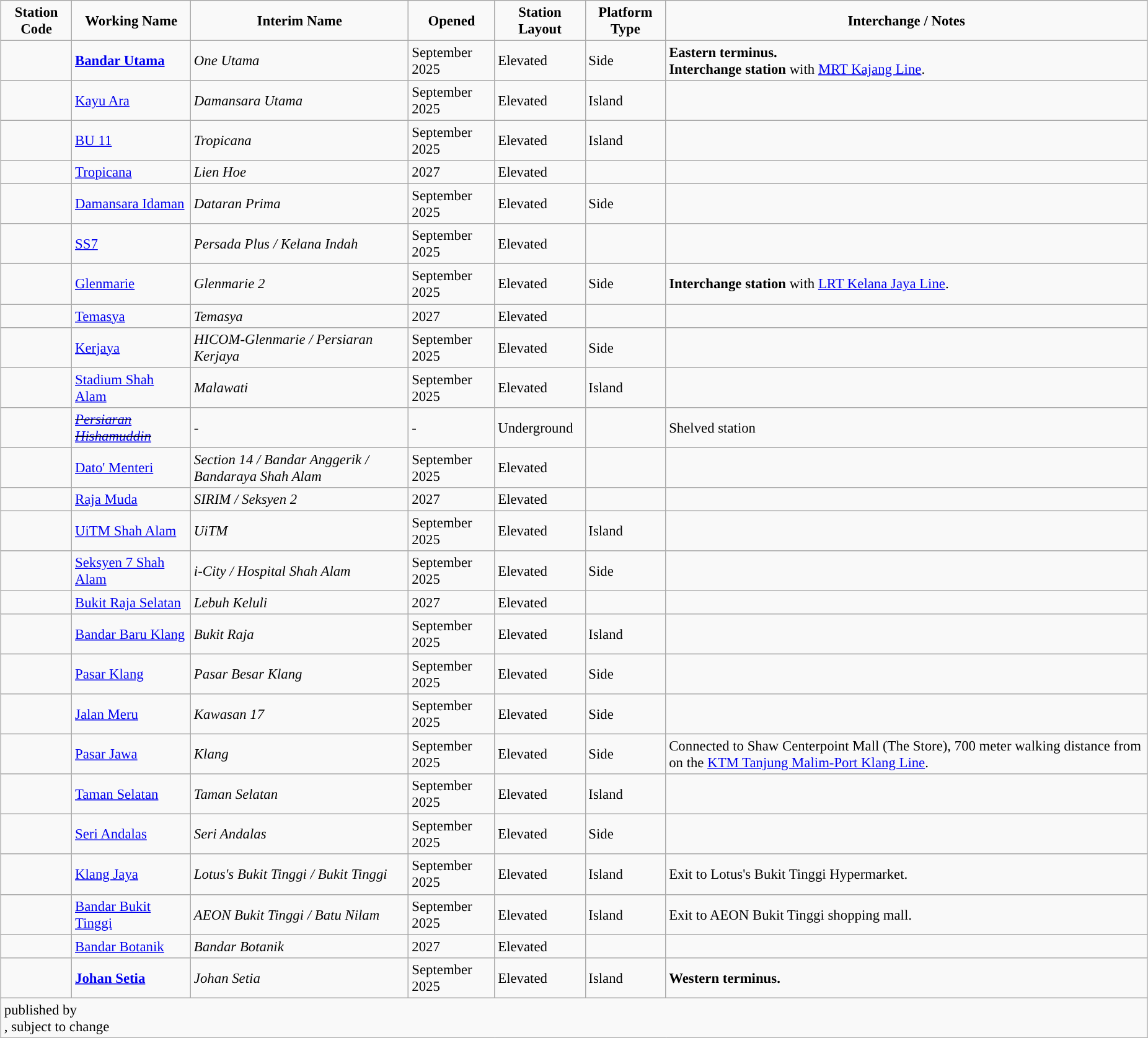<table class="wikitable sortable" style="margin-left: 1em; margin-bottom: 1em; color: black; border-collapse: collapse; font-size: 95%">
<tr align="center">
<td><strong>Station Code</strong></td>
<td><strong>Working Name</strong></td>
<td><strong>Interim Name</strong></td>
<td><strong>Opened</strong></td>
<td><strong>Station Layout</strong></td>
<td><strong>Platform Type</strong></td>
<td><strong>Interchange / Notes</strong></td>
</tr>
<tr>
<td></td>
<td><strong><a href='#'>Bandar Utama</a></strong></td>
<td><em>One Utama</em></td>
<td>September 2025</td>
<td>Elevated</td>
<td>Side</td>
<td><strong>Eastern terminus.</strong><br><strong>Interchange station</strong> with  <a href='#'>MRT Kajang Line</a>.</td>
</tr>
<tr>
<td></td>
<td><a href='#'>Kayu Ara</a></td>
<td><em>Damansara Utama</em></td>
<td>September 2025</td>
<td>Elevated</td>
<td>Island</td>
<td></td>
</tr>
<tr>
<td></td>
<td><a href='#'>BU 11</a></td>
<td><em>Tropicana</em></td>
<td>September 2025</td>
<td>Elevated</td>
<td>Island</td>
<td></td>
</tr>
<tr>
<td></td>
<td><a href='#'>Tropicana</a></td>
<td><em>Lien Hoe</em></td>
<td>2027</td>
<td>Elevated</td>
<td></td>
<td></td>
</tr>
<tr>
<td></td>
<td><a href='#'>Damansara Idaman</a></td>
<td><em>Dataran Prima</em></td>
<td>September 2025</td>
<td>Elevated</td>
<td>Side</td>
<td></td>
</tr>
<tr>
<td></td>
<td><a href='#'>SS7</a></td>
<td><em>Persada Plus / Kelana Indah</em></td>
<td>September 2025</td>
<td>Elevated</td>
<td></td>
<td></td>
</tr>
<tr>
<td></td>
<td><a href='#'>Glenmarie</a></td>
<td><em>Glenmarie 2</em></td>
<td>September 2025</td>
<td>Elevated</td>
<td>Side</td>
<td><strong>Interchange station</strong> with  <a href='#'>LRT Kelana Jaya Line</a>.</td>
</tr>
<tr>
<td></td>
<td><a href='#'>Temasya</a></td>
<td><em>Temasya</em></td>
<td>2027</td>
<td>Elevated</td>
<td></td>
<td></td>
</tr>
<tr>
<td></td>
<td><a href='#'>Kerjaya</a></td>
<td><em>HICOM-Glenmarie / Persiaran Kerjaya</em></td>
<td>September 2025</td>
<td>Elevated</td>
<td>Side</td>
<td></td>
</tr>
<tr>
<td></td>
<td><a href='#'>Stadium Shah Alam</a></td>
<td><em>Malawati</em></td>
<td>September 2025</td>
<td>Elevated</td>
<td>Island</td>
<td></td>
</tr>
<tr>
<td></td>
<td><s><em><a href='#'>Persiaran Hishamuddin</a></em></s></td>
<td>-</td>
<td>-</td>
<td>Underground</td>
<td></td>
<td>Shelved station</td>
</tr>
<tr>
<td></td>
<td><a href='#'>Dato' Menteri</a></td>
<td><em>Section 14 / Bandar Anggerik / Bandaraya Shah Alam</em></td>
<td>September 2025</td>
<td>Elevated</td>
<td></td>
<td></td>
</tr>
<tr>
<td></td>
<td><a href='#'>Raja Muda</a></td>
<td><em>SIRIM / Seksyen 2</em></td>
<td>2027</td>
<td>Elevated</td>
<td></td>
<td></td>
</tr>
<tr>
<td></td>
<td><a href='#'>UiTM Shah Alam</a></td>
<td><em>UiTM</em></td>
<td>September 2025</td>
<td>Elevated</td>
<td>Island</td>
<td></td>
</tr>
<tr>
<td></td>
<td><a href='#'>Seksyen 7 Shah Alam</a></td>
<td><em>i-City / Hospital Shah Alam</em></td>
<td>September 2025</td>
<td>Elevated</td>
<td>Side</td>
<td></td>
</tr>
<tr>
<td></td>
<td><a href='#'>Bukit Raja Selatan</a></td>
<td><em>Lebuh Keluli</em></td>
<td>2027</td>
<td>Elevated</td>
<td></td>
<td></td>
</tr>
<tr>
<td></td>
<td><a href='#'>Bandar Baru Klang</a></td>
<td><em>Bukit Raja</em></td>
<td>September 2025</td>
<td>Elevated</td>
<td>Island</td>
<td></td>
</tr>
<tr>
<td></td>
<td><a href='#'>Pasar Klang</a></td>
<td><em>Pasar Besar Klang</em></td>
<td>September 2025</td>
<td>Elevated</td>
<td>Side</td>
<td></td>
</tr>
<tr>
<td></td>
<td><a href='#'>Jalan Meru</a></td>
<td><em>Kawasan 17</em></td>
<td>September 2025</td>
<td>Elevated</td>
<td>Side</td>
<td></td>
</tr>
<tr>
<td></td>
<td><a href='#'>Pasar Jawa</a></td>
<td><em>Klang</em></td>
<td>September 2025</td>
<td>Elevated</td>
<td>Side</td>
<td>Connected to Shaw Centerpoint Mall (The Store), 700 meter walking distance from  <strong></strong> on the <a href='#'>KTM Tanjung Malim-Port Klang Line</a>.</td>
</tr>
<tr>
<td></td>
<td><a href='#'>Taman Selatan</a></td>
<td><em>Taman Selatan</em></td>
<td>September 2025</td>
<td>Elevated</td>
<td>Island</td>
<td></td>
</tr>
<tr>
<td></td>
<td><a href='#'>Seri Andalas</a></td>
<td><em>Seri Andalas</em></td>
<td>September 2025</td>
<td>Elevated</td>
<td>Side</td>
<td></td>
</tr>
<tr>
<td></td>
<td><a href='#'>Klang Jaya</a></td>
<td><em>Lotus's Bukit Tinggi / Bukit Tinggi</em></td>
<td>September 2025</td>
<td>Elevated</td>
<td>Island</td>
<td>Exit to Lotus's Bukit Tinggi Hypermarket.</td>
</tr>
<tr>
<td></td>
<td><a href='#'>Bandar Bukit Tinggi</a></td>
<td><em>AEON Bukit Tinggi / Batu Nilam</em></td>
<td>September 2025</td>
<td>Elevated</td>
<td>Island</td>
<td>Exit to AEON Bukit Tinggi shopping mall.</td>
</tr>
<tr>
<td></td>
<td><a href='#'>Bandar Botanik</a></td>
<td><em>Bandar Botanik</em></td>
<td>2027</td>
<td>Elevated</td>
<td></td>
<td></td>
</tr>
<tr>
<td></td>
<td><strong><a href='#'>Johan Setia</a></strong></td>
<td><em>Johan Setia</em></td>
<td>September 2025</td>
<td>Elevated</td>
<td>Island</td>
<td><strong>Western terminus.</strong></td>
</tr>
<tr>
<td colspan="7"> published by <br>, subject to change</td>
</tr>
</table>
